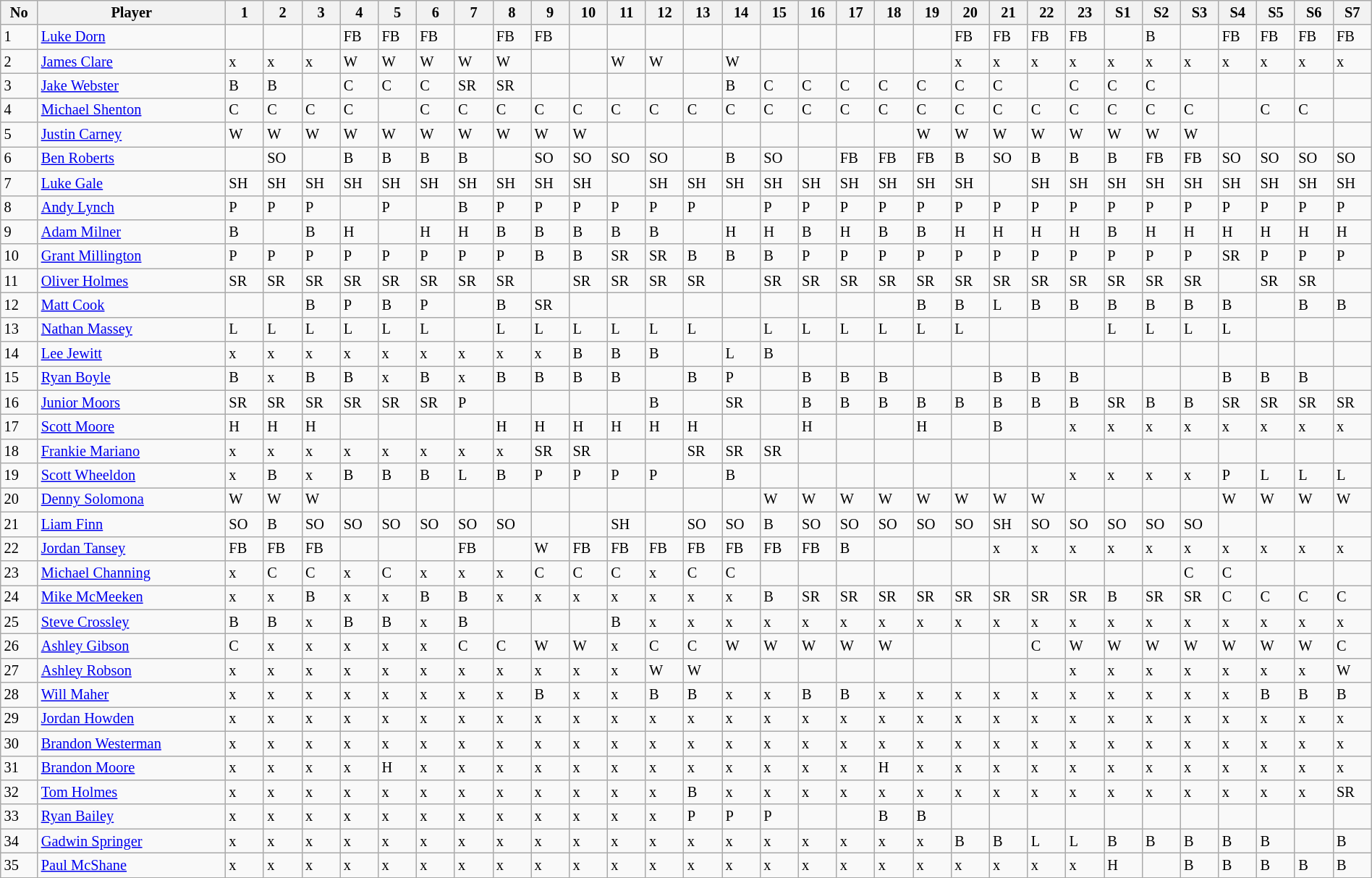<table class="wikitable"  style="font-size:85%; width:100%;">
<tr>
<th>No</th>
<th>Player</th>
<th>1</th>
<th>2</th>
<th>3</th>
<th>4</th>
<th>5</th>
<th>6</th>
<th>7</th>
<th>8</th>
<th>9</th>
<th>10</th>
<th>11</th>
<th>12</th>
<th>13</th>
<th>14</th>
<th>15</th>
<th>16</th>
<th>17</th>
<th>18</th>
<th>19</th>
<th>20</th>
<th>21</th>
<th>22</th>
<th>23</th>
<th>S1</th>
<th>S2</th>
<th>S3</th>
<th>S4</th>
<th>S5</th>
<th>S6</th>
<th>S7</th>
</tr>
<tr>
<td>1</td>
<td><a href='#'>Luke Dorn</a></td>
<td></td>
<td></td>
<td></td>
<td>FB</td>
<td>FB</td>
<td>FB</td>
<td></td>
<td>FB</td>
<td>FB</td>
<td></td>
<td></td>
<td></td>
<td></td>
<td></td>
<td></td>
<td></td>
<td></td>
<td></td>
<td></td>
<td>FB</td>
<td>FB</td>
<td>FB</td>
<td>FB</td>
<td></td>
<td>B</td>
<td></td>
<td>FB</td>
<td>FB</td>
<td>FB</td>
<td>FB</td>
</tr>
<tr>
<td>2</td>
<td><a href='#'>James Clare</a></td>
<td>x</td>
<td>x</td>
<td>x</td>
<td>W</td>
<td>W</td>
<td>W</td>
<td>W</td>
<td>W</td>
<td></td>
<td></td>
<td>W</td>
<td>W</td>
<td></td>
<td>W</td>
<td></td>
<td></td>
<td></td>
<td></td>
<td></td>
<td>x</td>
<td>x</td>
<td>x</td>
<td>x</td>
<td>x</td>
<td>x</td>
<td>x</td>
<td>x</td>
<td>x</td>
<td>x</td>
<td>x</td>
</tr>
<tr>
<td>3</td>
<td><a href='#'>Jake Webster</a></td>
<td>B</td>
<td>B</td>
<td></td>
<td>C</td>
<td>C</td>
<td>C</td>
<td>SR</td>
<td>SR</td>
<td></td>
<td></td>
<td></td>
<td></td>
<td></td>
<td>B</td>
<td>C</td>
<td>C</td>
<td>C</td>
<td>C</td>
<td>C</td>
<td>C</td>
<td>C</td>
<td></td>
<td>C</td>
<td>C</td>
<td>C</td>
<td></td>
<td></td>
<td></td>
<td></td>
<td></td>
</tr>
<tr>
<td>4</td>
<td><a href='#'>Michael Shenton</a></td>
<td>C</td>
<td>C</td>
<td>C</td>
<td>C</td>
<td></td>
<td>C</td>
<td>C</td>
<td>C</td>
<td>C</td>
<td>C</td>
<td>C</td>
<td>C</td>
<td>C</td>
<td>C</td>
<td>C</td>
<td>C</td>
<td>C</td>
<td>C</td>
<td>C</td>
<td>C</td>
<td>C</td>
<td>C</td>
<td>C</td>
<td>C</td>
<td>C</td>
<td>C</td>
<td></td>
<td>C</td>
<td>C</td>
<td></td>
</tr>
<tr>
<td>5</td>
<td><a href='#'>Justin Carney</a></td>
<td>W</td>
<td>W</td>
<td>W</td>
<td>W</td>
<td>W</td>
<td>W</td>
<td>W</td>
<td>W</td>
<td>W</td>
<td>W</td>
<td></td>
<td></td>
<td></td>
<td></td>
<td></td>
<td></td>
<td></td>
<td></td>
<td>W</td>
<td>W</td>
<td>W</td>
<td>W</td>
<td>W</td>
<td>W</td>
<td>W</td>
<td>W</td>
<td></td>
<td></td>
<td></td>
<td></td>
</tr>
<tr>
<td>6</td>
<td><a href='#'>Ben Roberts</a></td>
<td></td>
<td>SO</td>
<td></td>
<td>B</td>
<td>B</td>
<td>B</td>
<td>B</td>
<td></td>
<td>SO</td>
<td>SO</td>
<td>SO</td>
<td>SO</td>
<td></td>
<td>B</td>
<td>SO</td>
<td></td>
<td>FB</td>
<td>FB</td>
<td>FB</td>
<td>B</td>
<td>SO</td>
<td>B</td>
<td>B</td>
<td>B</td>
<td>FB</td>
<td>FB</td>
<td>SO</td>
<td>SO</td>
<td>SO</td>
<td>SO</td>
</tr>
<tr>
<td>7</td>
<td><a href='#'>Luke Gale</a></td>
<td>SH</td>
<td>SH</td>
<td>SH</td>
<td>SH</td>
<td>SH</td>
<td>SH</td>
<td>SH</td>
<td>SH</td>
<td>SH</td>
<td>SH</td>
<td></td>
<td>SH</td>
<td>SH</td>
<td>SH</td>
<td>SH</td>
<td>SH</td>
<td>SH</td>
<td>SH</td>
<td>SH</td>
<td>SH</td>
<td></td>
<td>SH</td>
<td>SH</td>
<td>SH</td>
<td>SH</td>
<td>SH</td>
<td>SH</td>
<td>SH</td>
<td>SH</td>
<td>SH</td>
</tr>
<tr>
<td>8</td>
<td><a href='#'>Andy Lynch</a></td>
<td>P</td>
<td>P</td>
<td>P</td>
<td></td>
<td>P</td>
<td></td>
<td>B</td>
<td>P</td>
<td>P</td>
<td>P</td>
<td>P</td>
<td>P</td>
<td>P</td>
<td></td>
<td>P</td>
<td>P</td>
<td>P</td>
<td>P</td>
<td>P</td>
<td>P</td>
<td>P</td>
<td>P</td>
<td>P</td>
<td>P</td>
<td>P</td>
<td>P</td>
<td>P</td>
<td>P</td>
<td>P</td>
<td>P</td>
</tr>
<tr>
<td>9</td>
<td><a href='#'>Adam Milner</a></td>
<td>B</td>
<td></td>
<td>B</td>
<td>H</td>
<td></td>
<td>H</td>
<td>H</td>
<td>B</td>
<td>B</td>
<td>B</td>
<td>B</td>
<td>B</td>
<td></td>
<td>H</td>
<td>H</td>
<td>B</td>
<td>H</td>
<td>B</td>
<td>B</td>
<td>H</td>
<td>H</td>
<td>H</td>
<td>H</td>
<td>B</td>
<td>H</td>
<td>H</td>
<td>H</td>
<td>H</td>
<td>H</td>
<td>H</td>
</tr>
<tr>
<td>10</td>
<td><a href='#'>Grant Millington</a></td>
<td>P</td>
<td>P</td>
<td>P</td>
<td>P</td>
<td>P</td>
<td>P</td>
<td>P</td>
<td>P</td>
<td>B</td>
<td>B</td>
<td>SR</td>
<td>SR</td>
<td>B</td>
<td>B</td>
<td>B</td>
<td>P</td>
<td>P</td>
<td>P</td>
<td>P</td>
<td>P</td>
<td>P</td>
<td>P</td>
<td>P</td>
<td>P</td>
<td>P</td>
<td>P</td>
<td>SR</td>
<td>P</td>
<td>P</td>
<td>P</td>
</tr>
<tr>
<td>11</td>
<td><a href='#'>Oliver Holmes</a></td>
<td>SR</td>
<td>SR</td>
<td>SR</td>
<td>SR</td>
<td>SR</td>
<td>SR</td>
<td>SR</td>
<td>SR</td>
<td></td>
<td>SR</td>
<td>SR</td>
<td>SR</td>
<td>SR</td>
<td></td>
<td>SR</td>
<td>SR</td>
<td>SR</td>
<td>SR</td>
<td>SR</td>
<td>SR</td>
<td>SR</td>
<td>SR</td>
<td>SR</td>
<td>SR</td>
<td>SR</td>
<td>SR</td>
<td></td>
<td>SR</td>
<td>SR</td>
<td></td>
</tr>
<tr>
<td>12</td>
<td><a href='#'>Matt Cook</a></td>
<td></td>
<td></td>
<td>B</td>
<td>P</td>
<td>B</td>
<td>P</td>
<td></td>
<td>B</td>
<td>SR</td>
<td></td>
<td></td>
<td></td>
<td></td>
<td></td>
<td></td>
<td></td>
<td></td>
<td></td>
<td>B</td>
<td>B</td>
<td>L</td>
<td>B</td>
<td>B</td>
<td>B</td>
<td>B</td>
<td>B</td>
<td>B</td>
<td></td>
<td>B</td>
<td>B</td>
</tr>
<tr>
<td>13</td>
<td><a href='#'>Nathan Massey</a></td>
<td>L</td>
<td>L</td>
<td>L</td>
<td>L</td>
<td>L</td>
<td>L</td>
<td></td>
<td>L</td>
<td>L</td>
<td>L</td>
<td>L</td>
<td>L</td>
<td>L</td>
<td></td>
<td>L</td>
<td>L</td>
<td>L</td>
<td>L</td>
<td>L</td>
<td>L</td>
<td></td>
<td></td>
<td></td>
<td>L</td>
<td>L</td>
<td>L</td>
<td>L</td>
<td></td>
<td></td>
<td></td>
</tr>
<tr>
<td>14</td>
<td><a href='#'>Lee Jewitt</a></td>
<td>x</td>
<td>x</td>
<td>x</td>
<td>x</td>
<td>x</td>
<td>x</td>
<td>x</td>
<td>x</td>
<td>x</td>
<td>B</td>
<td>B</td>
<td>B</td>
<td></td>
<td>L</td>
<td>B</td>
<td></td>
<td></td>
<td></td>
<td></td>
<td></td>
<td></td>
<td></td>
<td></td>
<td></td>
<td></td>
<td></td>
<td></td>
<td></td>
<td></td>
<td></td>
</tr>
<tr>
<td>15</td>
<td><a href='#'>Ryan Boyle</a></td>
<td>B</td>
<td>x</td>
<td>B</td>
<td>B</td>
<td>x</td>
<td>B</td>
<td>x</td>
<td>B</td>
<td>B</td>
<td>B</td>
<td>B</td>
<td></td>
<td>B</td>
<td>P</td>
<td></td>
<td>B</td>
<td>B</td>
<td>B</td>
<td></td>
<td></td>
<td>B</td>
<td>B</td>
<td>B</td>
<td></td>
<td></td>
<td></td>
<td>B</td>
<td>B</td>
<td>B</td>
<td></td>
</tr>
<tr>
<td>16</td>
<td><a href='#'>Junior Moors</a></td>
<td>SR</td>
<td>SR</td>
<td>SR</td>
<td>SR</td>
<td>SR</td>
<td>SR</td>
<td>P</td>
<td></td>
<td></td>
<td></td>
<td></td>
<td>B</td>
<td></td>
<td>SR</td>
<td></td>
<td>B</td>
<td>B</td>
<td>B</td>
<td>B</td>
<td>B</td>
<td>B</td>
<td>B</td>
<td>B</td>
<td>SR</td>
<td>B</td>
<td>B</td>
<td>SR</td>
<td>SR</td>
<td>SR</td>
<td>SR</td>
</tr>
<tr>
<td>17</td>
<td><a href='#'>Scott Moore</a></td>
<td>H</td>
<td>H</td>
<td>H</td>
<td></td>
<td></td>
<td></td>
<td></td>
<td>H</td>
<td>H</td>
<td>H</td>
<td>H</td>
<td>H</td>
<td>H</td>
<td></td>
<td></td>
<td>H</td>
<td></td>
<td></td>
<td>H</td>
<td></td>
<td>B</td>
<td></td>
<td>x</td>
<td>x</td>
<td>x</td>
<td>x</td>
<td>x</td>
<td>x</td>
<td>x</td>
<td>x</td>
</tr>
<tr>
<td>18</td>
<td><a href='#'>Frankie Mariano</a></td>
<td>x</td>
<td>x</td>
<td>x</td>
<td>x</td>
<td>x</td>
<td>x</td>
<td>x</td>
<td>x</td>
<td>SR</td>
<td>SR</td>
<td></td>
<td></td>
<td>SR</td>
<td>SR</td>
<td>SR</td>
<td></td>
<td></td>
<td></td>
<td></td>
<td></td>
<td></td>
<td></td>
<td></td>
<td></td>
<td></td>
<td></td>
<td></td>
<td></td>
<td></td>
<td></td>
</tr>
<tr>
<td>19</td>
<td><a href='#'>Scott Wheeldon</a></td>
<td>x</td>
<td>B</td>
<td>x</td>
<td>B</td>
<td>B</td>
<td>B</td>
<td>L</td>
<td>B</td>
<td>P</td>
<td>P</td>
<td>P</td>
<td>P</td>
<td></td>
<td>B</td>
<td></td>
<td></td>
<td></td>
<td></td>
<td></td>
<td></td>
<td></td>
<td></td>
<td>x</td>
<td>x</td>
<td>x</td>
<td>x</td>
<td>P</td>
<td>L</td>
<td>L</td>
<td>L</td>
</tr>
<tr>
<td>20</td>
<td><a href='#'>Denny Solomona</a></td>
<td>W</td>
<td>W</td>
<td>W</td>
<td></td>
<td></td>
<td></td>
<td></td>
<td></td>
<td></td>
<td></td>
<td></td>
<td></td>
<td></td>
<td></td>
<td>W</td>
<td>W</td>
<td>W</td>
<td>W</td>
<td>W</td>
<td>W</td>
<td>W</td>
<td>W</td>
<td></td>
<td></td>
<td></td>
<td></td>
<td>W</td>
<td>W</td>
<td>W</td>
<td>W</td>
</tr>
<tr>
<td>21</td>
<td><a href='#'>Liam Finn</a></td>
<td>SO</td>
<td>B</td>
<td>SO</td>
<td>SO</td>
<td>SO</td>
<td>SO</td>
<td>SO</td>
<td>SO</td>
<td></td>
<td></td>
<td>SH</td>
<td></td>
<td>SO</td>
<td>SO</td>
<td>B</td>
<td>SO</td>
<td>SO</td>
<td>SO</td>
<td>SO</td>
<td>SO</td>
<td>SH</td>
<td>SO</td>
<td>SO</td>
<td>SO</td>
<td>SO</td>
<td>SO</td>
<td></td>
<td></td>
<td></td>
<td></td>
</tr>
<tr>
<td>22</td>
<td><a href='#'>Jordan Tansey</a></td>
<td>FB</td>
<td>FB</td>
<td>FB</td>
<td></td>
<td></td>
<td></td>
<td>FB</td>
<td></td>
<td>W</td>
<td>FB</td>
<td>FB</td>
<td>FB</td>
<td>FB</td>
<td>FB</td>
<td>FB</td>
<td>FB</td>
<td>B</td>
<td></td>
<td></td>
<td></td>
<td>x</td>
<td>x</td>
<td>x</td>
<td>x</td>
<td>x</td>
<td>x</td>
<td>x</td>
<td>x</td>
<td>x</td>
<td>x</td>
</tr>
<tr>
<td>23</td>
<td><a href='#'>Michael Channing</a></td>
<td>x</td>
<td>C</td>
<td>C</td>
<td>x</td>
<td>C</td>
<td>x</td>
<td>x</td>
<td>x</td>
<td>C</td>
<td>C</td>
<td>C</td>
<td>x</td>
<td>C</td>
<td>C</td>
<td></td>
<td></td>
<td></td>
<td></td>
<td></td>
<td></td>
<td></td>
<td></td>
<td></td>
<td></td>
<td></td>
<td>C</td>
<td>C</td>
<td></td>
<td></td>
<td></td>
</tr>
<tr>
<td>24</td>
<td><a href='#'>Mike McMeeken</a></td>
<td>x</td>
<td>x</td>
<td>B</td>
<td>x</td>
<td>x</td>
<td>B</td>
<td>B</td>
<td>x</td>
<td>x</td>
<td>x</td>
<td>x</td>
<td>x</td>
<td>x</td>
<td>x</td>
<td>B</td>
<td>SR</td>
<td>SR</td>
<td>SR</td>
<td>SR</td>
<td>SR</td>
<td>SR</td>
<td>SR</td>
<td>SR</td>
<td>B</td>
<td>SR</td>
<td>SR</td>
<td>C</td>
<td>C</td>
<td>C</td>
<td>C</td>
</tr>
<tr>
<td>25</td>
<td><a href='#'>Steve Crossley</a></td>
<td>B</td>
<td>B</td>
<td>x</td>
<td>B</td>
<td>B</td>
<td>x</td>
<td>B</td>
<td></td>
<td></td>
<td></td>
<td>B</td>
<td>x</td>
<td>x</td>
<td>x</td>
<td>x</td>
<td>x</td>
<td>x</td>
<td>x</td>
<td>x</td>
<td>x</td>
<td>x</td>
<td>x</td>
<td>x</td>
<td>x</td>
<td>x</td>
<td>x</td>
<td>x</td>
<td>x</td>
<td>x</td>
<td>x</td>
</tr>
<tr>
<td>26</td>
<td><a href='#'>Ashley Gibson</a></td>
<td>C</td>
<td>x</td>
<td>x</td>
<td>x</td>
<td>x</td>
<td>x</td>
<td>C</td>
<td>C</td>
<td>W</td>
<td>W</td>
<td>x</td>
<td>C</td>
<td>C</td>
<td>W</td>
<td>W</td>
<td>W</td>
<td>W</td>
<td>W</td>
<td></td>
<td></td>
<td></td>
<td>C</td>
<td>W</td>
<td>W</td>
<td>W</td>
<td>W</td>
<td>W</td>
<td>W</td>
<td>W</td>
<td>C</td>
</tr>
<tr>
<td>27</td>
<td><a href='#'>Ashley Robson</a></td>
<td>x</td>
<td>x</td>
<td>x</td>
<td>x</td>
<td>x</td>
<td>x</td>
<td>x</td>
<td>x</td>
<td>x</td>
<td>x</td>
<td>x</td>
<td>W</td>
<td>W</td>
<td></td>
<td></td>
<td></td>
<td></td>
<td></td>
<td></td>
<td></td>
<td></td>
<td></td>
<td>x</td>
<td>x</td>
<td>x</td>
<td>x</td>
<td>x</td>
<td>x</td>
<td>x</td>
<td>W</td>
</tr>
<tr>
<td>28</td>
<td><a href='#'>Will Maher</a></td>
<td>x</td>
<td>x</td>
<td>x</td>
<td>x</td>
<td>x</td>
<td>x</td>
<td>x</td>
<td>x</td>
<td>B</td>
<td>x</td>
<td>x</td>
<td>B</td>
<td>B</td>
<td>x</td>
<td>x</td>
<td>B</td>
<td>B</td>
<td>x</td>
<td>x</td>
<td>x</td>
<td>x</td>
<td>x</td>
<td>x</td>
<td>x</td>
<td>x</td>
<td>x</td>
<td>x</td>
<td>B</td>
<td>B</td>
<td>B</td>
</tr>
<tr>
<td>29</td>
<td><a href='#'>Jordan Howden</a></td>
<td>x</td>
<td>x</td>
<td>x</td>
<td>x</td>
<td>x</td>
<td>x</td>
<td>x</td>
<td>x</td>
<td>x</td>
<td>x</td>
<td>x</td>
<td>x</td>
<td>x</td>
<td>x</td>
<td>x</td>
<td>x</td>
<td>x</td>
<td>x</td>
<td>x</td>
<td>x</td>
<td>x</td>
<td>x</td>
<td>x</td>
<td>x</td>
<td>x</td>
<td>x</td>
<td>x</td>
<td>x</td>
<td>x</td>
<td>x</td>
</tr>
<tr>
<td>30</td>
<td><a href='#'>Brandon Westerman</a></td>
<td>x</td>
<td>x</td>
<td>x</td>
<td>x</td>
<td>x</td>
<td>x</td>
<td>x</td>
<td>x</td>
<td>x</td>
<td>x</td>
<td>x</td>
<td>x</td>
<td>x</td>
<td>x</td>
<td>x</td>
<td>x</td>
<td>x</td>
<td>x</td>
<td>x</td>
<td>x</td>
<td>x</td>
<td>x</td>
<td>x</td>
<td>x</td>
<td>x</td>
<td>x</td>
<td>x</td>
<td>x</td>
<td>x</td>
<td>x</td>
</tr>
<tr>
<td>31</td>
<td><a href='#'>Brandon Moore</a></td>
<td>x</td>
<td>x</td>
<td>x</td>
<td>x</td>
<td>H</td>
<td>x</td>
<td>x</td>
<td>x</td>
<td>x</td>
<td>x</td>
<td>x</td>
<td>x</td>
<td>x</td>
<td>x</td>
<td>x</td>
<td>x</td>
<td>x</td>
<td>H</td>
<td>x</td>
<td>x</td>
<td>x</td>
<td>x</td>
<td>x</td>
<td>x</td>
<td>x</td>
<td>x</td>
<td>x</td>
<td>x</td>
<td>x</td>
<td>x</td>
</tr>
<tr>
<td>32</td>
<td><a href='#'>Tom Holmes</a></td>
<td>x</td>
<td>x</td>
<td>x</td>
<td>x</td>
<td>x</td>
<td>x</td>
<td>x</td>
<td>x</td>
<td>x</td>
<td>x</td>
<td>x</td>
<td>x</td>
<td>B</td>
<td>x</td>
<td>x</td>
<td>x</td>
<td>x</td>
<td>x</td>
<td>x</td>
<td>x</td>
<td>x</td>
<td>x</td>
<td>x</td>
<td>x</td>
<td>x</td>
<td>x</td>
<td>x</td>
<td>x</td>
<td>x</td>
<td>SR</td>
</tr>
<tr>
<td>33</td>
<td><a href='#'>Ryan Bailey</a></td>
<td>x</td>
<td>x</td>
<td>x</td>
<td>x</td>
<td>x</td>
<td>x</td>
<td>x</td>
<td>x</td>
<td>x</td>
<td>x</td>
<td>x</td>
<td>x</td>
<td>P</td>
<td>P</td>
<td>P</td>
<td></td>
<td></td>
<td>B</td>
<td>B</td>
<td></td>
<td></td>
<td></td>
<td></td>
<td></td>
<td></td>
<td></td>
<td></td>
<td></td>
<td></td>
<td></td>
</tr>
<tr>
<td>34</td>
<td><a href='#'>Gadwin Springer</a></td>
<td>x</td>
<td>x</td>
<td>x</td>
<td>x</td>
<td>x</td>
<td>x</td>
<td>x</td>
<td>x</td>
<td>x</td>
<td>x</td>
<td>x</td>
<td>x</td>
<td>x</td>
<td>x</td>
<td>x</td>
<td>x</td>
<td>x</td>
<td>x</td>
<td>x</td>
<td>B</td>
<td>B</td>
<td>L</td>
<td>L</td>
<td>B</td>
<td>B</td>
<td>B</td>
<td>B</td>
<td>B</td>
<td></td>
<td>B</td>
</tr>
<tr>
<td>35</td>
<td><a href='#'>Paul McShane</a></td>
<td>x</td>
<td>x</td>
<td>x</td>
<td>x</td>
<td>x</td>
<td>x</td>
<td>x</td>
<td>x</td>
<td>x</td>
<td>x</td>
<td>x</td>
<td>x</td>
<td>x</td>
<td>x</td>
<td>x</td>
<td>x</td>
<td>x</td>
<td>x</td>
<td>x</td>
<td>x</td>
<td>x</td>
<td>x</td>
<td>x</td>
<td>H</td>
<td></td>
<td>B</td>
<td>B</td>
<td>B</td>
<td>B</td>
<td>B</td>
</tr>
</table>
